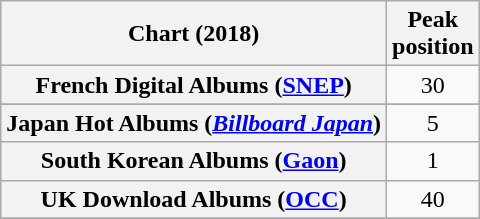<table class="wikitable sortable plainrowheaders" style="text-align:center">
<tr>
<th>Chart (2018)</th>
<th>Peak<br>position</th>
</tr>
<tr>
<th scope="row">French Digital Albums (<a href='#'>SNEP</a>)</th>
<td>30</td>
</tr>
<tr>
</tr>
<tr>
<th scope="row">Japan Hot Albums (<a href='#'><em>Billboard Japan</em></a>)</th>
<td>5</td>
</tr>
<tr>
<th scope="row">South Korean Albums (<a href='#'>Gaon</a>)</th>
<td>1</td>
</tr>
<tr>
<th scope="row">UK Download Albums (<a href='#'>OCC</a>)</th>
<td>40</td>
</tr>
<tr>
</tr>
<tr>
</tr>
</table>
